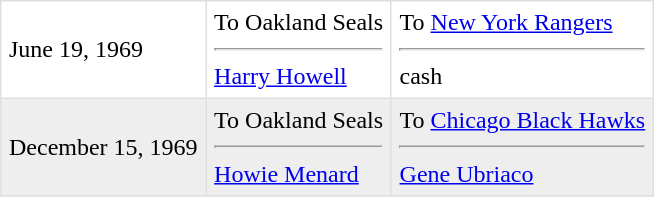<table border=1 style="border-collapse:collapse" bordercolor="#DFDFDF"  cellpadding="5">
<tr>
<td>June 19, 1969</td>
<td valign="top">To Oakland Seals <hr><a href='#'>Harry Howell</a></td>
<td valign="top">To <a href='#'>New York Rangers</a> <hr>cash</td>
</tr>
<tr bgcolor="#eeeeee">
<td>December 15, 1969</td>
<td valign="top">To Oakland Seals <hr><a href='#'>Howie Menard</a></td>
<td valign="top">To <a href='#'>Chicago Black Hawks</a> <hr><a href='#'>Gene Ubriaco</a></td>
</tr>
</table>
